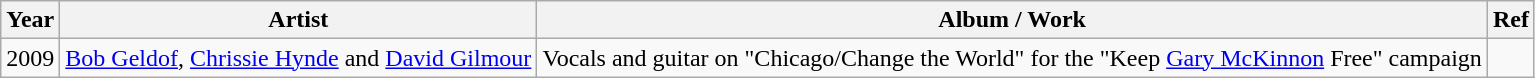<table class="wikitable">
<tr>
<th>Year</th>
<th>Artist</th>
<th>Album / Work</th>
<th>Ref</th>
</tr>
<tr>
<td>2009</td>
<td><a href='#'>Bob Geldof</a>, <a href='#'>Chrissie Hynde</a> and <a href='#'>David Gilmour</a></td>
<td>Vocals and guitar on "Chicago/Change the World" for the "Keep <a href='#'>Gary McKinnon</a> Free" campaign</td>
<td center></td>
</tr>
</table>
